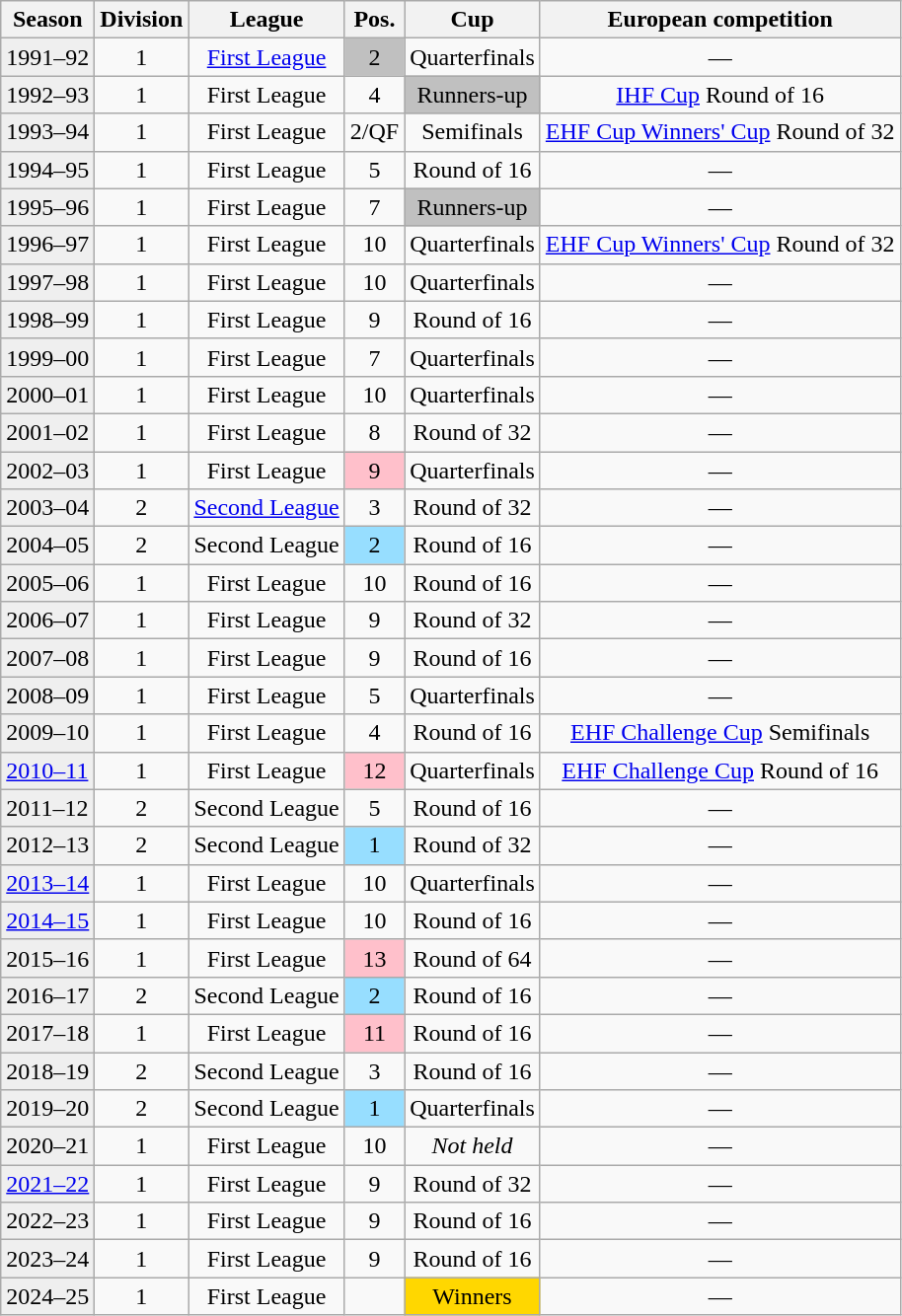<table class="wikitable">
<tr>
<th>Season</th>
<th>Division</th>
<th>League</th>
<th>Pos.</th>
<th>Cup</th>
<th>European competition</th>
</tr>
<tr>
<td style="background:#EFEFEF;">1991–92</td>
<td align="center">1</td>
<td align="center"><a href='#'>First League</a></td>
<td align="center" bgcolor=silver>2</td>
<td align="center">Quarterfinals</td>
<td align="center">—</td>
</tr>
<tr>
<td style="background:#EFEFEF;">1992–93</td>
<td align="center">1</td>
<td align="center">First League</td>
<td align="center">4</td>
<td align="center" bgcolor=silver>Runners-up</td>
<td align="center"><a href='#'>IHF Cup</a> Round of 16</td>
</tr>
<tr>
<td style="background:#EFEFEF;">1993–94</td>
<td align="center">1</td>
<td align="center">First League</td>
<td align="center">2/QF</td>
<td align="center">Semifinals</td>
<td align="center"><a href='#'>EHF Cup Winners' Cup</a> Round of 32</td>
</tr>
<tr>
<td style="background:#EFEFEF;">1994–95</td>
<td align="center">1</td>
<td align="center">First League</td>
<td align="center">5</td>
<td align="center">Round of 16</td>
<td align="center">—</td>
</tr>
<tr>
<td style="background:#EFEFEF;">1995–96</td>
<td align="center">1</td>
<td align="center">First League</td>
<td align="center">7</td>
<td align="center" bgcolor=silver>Runners-up</td>
<td align="center">—</td>
</tr>
<tr>
<td style="background:#EFEFEF;">1996–97</td>
<td align="center">1</td>
<td align="center">First League</td>
<td align="center">10</td>
<td align="center">Quarterfinals</td>
<td align="center"><a href='#'>EHF Cup Winners' Cup</a> Round of 32</td>
</tr>
<tr>
<td style="background:#EFEFEF;">1997–98</td>
<td align="center">1</td>
<td align="center">First League</td>
<td align="center">10</td>
<td align="center">Quarterfinals</td>
<td align="center">—</td>
</tr>
<tr>
<td style="background:#EFEFEF;">1998–99</td>
<td align="center">1</td>
<td align="center">First League</td>
<td align="center">9</td>
<td align="center">Round of 16</td>
<td align="center">—</td>
</tr>
<tr>
<td style="background:#EFEFEF;">1999–00</td>
<td align="center">1</td>
<td align="center">First League</td>
<td align="center">7</td>
<td align="center">Quarterfinals</td>
<td align="center">—</td>
</tr>
<tr>
<td style="background:#EFEFEF;">2000–01</td>
<td align="center">1</td>
<td align="center">First League</td>
<td align="center">10</td>
<td align="center">Quarterfinals</td>
<td align="center">—</td>
</tr>
<tr>
<td style="background:#EFEFEF;">2001–02</td>
<td align="center">1</td>
<td align="center">First League</td>
<td align="center">8</td>
<td align="center">Round of 32</td>
<td align="center">—</td>
</tr>
<tr>
<td style="background:#EFEFEF;">2002–03</td>
<td align="center">1</td>
<td align="center">First League</td>
<td align=center bgcolor=pink>9</td>
<td align="center">Quarterfinals</td>
<td align="center">—</td>
</tr>
<tr>
<td style="background:#EFEFEF;">2003–04</td>
<td align="center">2</td>
<td align="center"><a href='#'>Second League</a></td>
<td align="center">3</td>
<td align="center">Round of 32</td>
<td align="center">—</td>
</tr>
<tr>
<td style="background:#EFEFEF;">2004–05</td>
<td align="center">2</td>
<td align="center">Second League</td>
<td style="background:#97DEFF" align="center">2</td>
<td align="center">Round of 16</td>
<td align="center">—</td>
</tr>
<tr>
<td style="background:#EFEFEF;">2005–06</td>
<td align="center">1</td>
<td align="center">First League</td>
<td align="center">10</td>
<td align="center">Round of 16</td>
<td align="center">—</td>
</tr>
<tr>
<td style="background:#EFEFEF;">2006–07</td>
<td align="center">1</td>
<td align="center">First League</td>
<td align="center">9</td>
<td align="center">Round of 32</td>
<td align="center">—</td>
</tr>
<tr>
<td style="background:#EFEFEF;">2007–08</td>
<td align="center">1</td>
<td align="center">First League</td>
<td align="center">9</td>
<td align="center">Round of 16</td>
<td align="center">—</td>
</tr>
<tr>
<td style="background:#EFEFEF;">2008–09</td>
<td align="center">1</td>
<td align="center">First League</td>
<td align="center">5</td>
<td align="center">Quarterfinals</td>
<td align="center">—</td>
</tr>
<tr>
<td style="background:#EFEFEF;">2009–10</td>
<td align="center">1</td>
<td align="center">First League</td>
<td align="center">4</td>
<td align="center">Round of 16</td>
<td align="center"><a href='#'>EHF Challenge Cup</a> Semifinals</td>
</tr>
<tr>
<td style="background:#EFEFEF;"><a href='#'>2010–11</a></td>
<td align="center">1</td>
<td align="center">First League</td>
<td align=center bgcolor=pink>12</td>
<td align="center">Quarterfinals</td>
<td align="center"><a href='#'>EHF Challenge Cup</a> Round of 16</td>
</tr>
<tr>
<td style="background:#EFEFEF;">2011–12</td>
<td align="center">2</td>
<td align="center">Second League</td>
<td align="center">5</td>
<td align="center">Round of 16</td>
<td align="center">—</td>
</tr>
<tr>
<td style="background:#EFEFEF;">2012–13</td>
<td align="center">2</td>
<td align="center">Second League</td>
<td style="background:#97DEFF" align="center">1</td>
<td align="center">Round of 32</td>
<td align="center">—</td>
</tr>
<tr>
<td style="background:#EFEFEF;"><a href='#'>2013–14</a></td>
<td align="center">1</td>
<td align="center">First League</td>
<td align="center">10</td>
<td align="center">Quarterfinals</td>
<td align="center">—</td>
</tr>
<tr>
<td style="background:#EFEFEF;"><a href='#'>2014–15</a></td>
<td align="center">1</td>
<td align="center">First League</td>
<td align="center">10</td>
<td align="center">Round of 16</td>
<td align="center">—</td>
</tr>
<tr>
<td style="background:#EFEFEF;">2015–16</td>
<td align="center">1</td>
<td align="center">First League</td>
<td align=center bgcolor=pink>13</td>
<td align="center">Round of 64</td>
<td align="center">—</td>
</tr>
<tr>
<td style="background:#EFEFEF;">2016–17</td>
<td align="center">2</td>
<td align="center">Second League</td>
<td style="background:#97DEFF" align="center">2</td>
<td align="center">Round of 16</td>
<td align="center">—</td>
</tr>
<tr>
<td style="background:#EFEFEF;">2017–18</td>
<td align="center">1</td>
<td align="center">First League</td>
<td align=center bgcolor=pink>11</td>
<td align="center">Round of 16</td>
<td align="center">—</td>
</tr>
<tr>
<td style="background:#EFEFEF;">2018–19</td>
<td align="center">2</td>
<td align="center">Second League</td>
<td align="center">3</td>
<td align="center">Round of 16</td>
<td align="center">—</td>
</tr>
<tr>
<td style="background:#EFEFEF;">2019–20</td>
<td align="center">2</td>
<td align="center">Second League</td>
<td style="background:#97DEFF" align="center">1</td>
<td align="center">Quarterfinals</td>
<td align="center">—</td>
</tr>
<tr>
<td style="background:#EFEFEF;">2020–21</td>
<td align="center">1</td>
<td align="center">First League</td>
<td align="center">10</td>
<td align="center"><em>Not held</em></td>
<td align="center">—</td>
</tr>
<tr>
<td style="background:#EFEFEF;"><a href='#'>2021–22</a></td>
<td align="center">1</td>
<td align="center">First League</td>
<td align="center">9</td>
<td align="center">Round of 32</td>
<td align="center">—</td>
</tr>
<tr>
<td style="background:#EFEFEF;">2022–23</td>
<td align="center">1</td>
<td align="center">First League</td>
<td align="center">9</td>
<td align="center">Round of 16</td>
<td align="center">—</td>
</tr>
<tr>
<td style="background:#EFEFEF;">2023–24</td>
<td align="center">1</td>
<td align="center">First League</td>
<td align="center">9</td>
<td align="center">Round of 16</td>
<td align="center">—</td>
</tr>
<tr>
<td style="background:#EFEFEF;">2024–25</td>
<td align="center">1</td>
<td align="center">First League</td>
<td align="center"></td>
<td align="center" bgcolor=gold>Winners</td>
<td align="center">—</td>
</tr>
</table>
